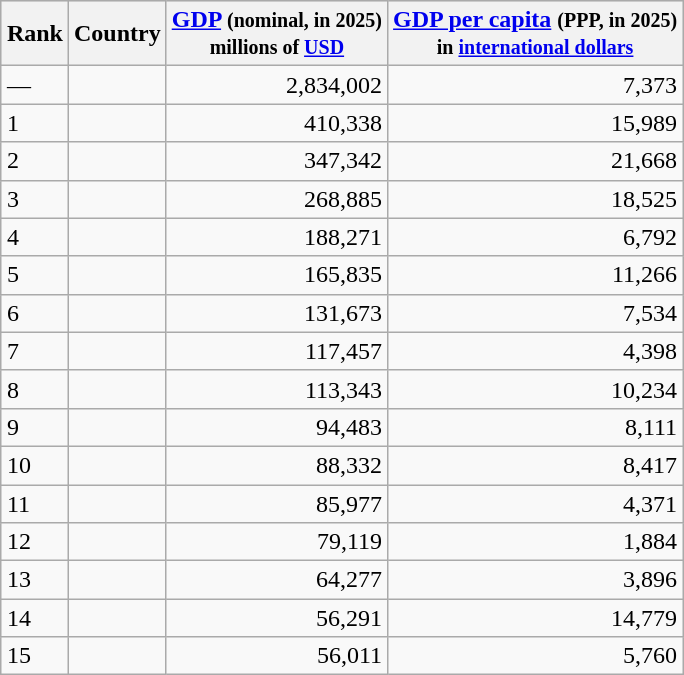<table class="wikitable sortable"  style="border:1px solid #aaa; margin:10px auto 10px auto">
<tr style="background:#dbdbdb;">
<th>Rank</th>
<th>Country</th>
<th><a href='#'>GDP</a> <small>(nominal, in 2025)</small><br><small>millions of <a href='#'>USD</a></small></th>
<th><a href='#'>GDP per capita</a> <small>(PPP, in 2025)</small><br><small>in <a href='#'>international dollars</a></small></th>
</tr>
<tr>
<td>—</td>
<td style="text-align:left"><em></em></td>
<td style="text-align:right">2,834,002</td>
<td style="text-align:right">7,373</td>
</tr>
<tr>
<td>1</td>
<td style="text-align:left"></td>
<td style="text-align:right">410,338</td>
<td style="text-align:right">15,989</td>
</tr>
<tr>
<td>2</td>
<td style="text-align:left"></td>
<td style="text-align:right">347,342</td>
<td style="text-align:right">21,668</td>
</tr>
<tr>
<td>3</td>
<td style="text-align:left"></td>
<td style="text-align:right">268,885</td>
<td style="text-align:right">18,525</td>
</tr>
<tr>
<td>4</td>
<td style="text-align:left"></td>
<td style="text-align:right">188,271</td>
<td style="text-align:right">6,792</td>
</tr>
<tr>
<td>5</td>
<td style="text-align:left"></td>
<td style="text-align:right">165,835</td>
<td style="text-align:right">11,266</td>
</tr>
<tr>
<td>6</td>
<td style="text-align:left"></td>
<td style="text-align:right">131,673</td>
<td style="text-align:right">7,534</td>
</tr>
<tr>
<td>7</td>
<td style="text-align:left"></td>
<td style="text-align:right">117,457</td>
<td style="text-align:right">4,398</td>
</tr>
<tr>
<td>8</td>
<td style="text-align:left"></td>
<td style="text-align:right">113,343</td>
<td style="text-align:right">10,234</td>
</tr>
<tr>
<td>9</td>
<td style="text-align:left"></td>
<td style="text-align:right">94,483</td>
<td style="text-align:right">8,111</td>
</tr>
<tr>
<td>10</td>
<td style="text-align:left"></td>
<td style="text-align:right">88,332</td>
<td style="text-align:right">8,417</td>
</tr>
<tr>
<td>11</td>
<td style="text-align:left"></td>
<td style="text-align:right">85,977</td>
<td style="text-align:right">4,371</td>
</tr>
<tr>
<td>12</td>
<td style="text-align:left"></td>
<td style="text-align:right">79,119</td>
<td style="text-align:right">1,884</td>
</tr>
<tr>
<td>13</td>
<td style="text-align:left"></td>
<td style="text-align:right">64,277</td>
<td style="text-align:right">3,896</td>
</tr>
<tr>
<td>14</td>
<td style="text-align:left"></td>
<td style="text-align:right">56,291</td>
<td style="text-align:right">14,779</td>
</tr>
<tr>
<td>15</td>
<td style="text-align:left"></td>
<td style="text-align:right">56,011</td>
<td style="text-align:right">5,760</td>
</tr>
</table>
